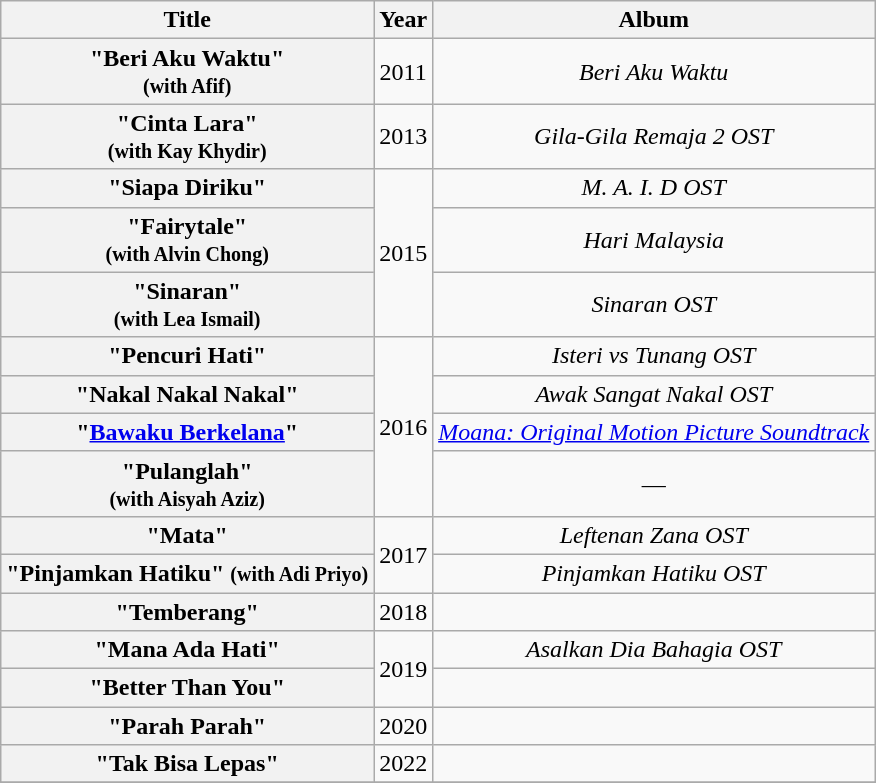<table class="wikitable plainrowheaders" style="text-align:center;">
<tr>
<th scope="col">Title</th>
<th scope="col">Year</th>
<th scope="col">Album</th>
</tr>
<tr>
<th scope="row">"Beri Aku Waktu"<br><small>(with Afif)</small></th>
<td>2011</td>
<td><em>Beri Aku Waktu</em></td>
</tr>
<tr>
<th scope="row">"Cinta Lara"<br><small>(with Kay Khydir)</small></th>
<td>2013</td>
<td><em>Gila-Gila Remaja 2 OST</em></td>
</tr>
<tr>
<th scope="row">"Siapa Diriku"</th>
<td rowspan="3">2015</td>
<td><em>M. A. I. D OST</em></td>
</tr>
<tr>
<th scope="row">"Fairytale"<br><small>(with Alvin Chong)</small></th>
<td><em>Hari Malaysia</em></td>
</tr>
<tr>
<th scope="row">"Sinaran"<br><small>(with Lea Ismail)</small></th>
<td><em>Sinaran OST</em></td>
</tr>
<tr>
<th scope="row">"Pencuri Hati"</th>
<td rowspan="4">2016</td>
<td><em>Isteri vs Tunang OST</em></td>
</tr>
<tr>
<th scope="row">"Nakal Nakal Nakal"</th>
<td><em>Awak Sangat Nakal OST</em></td>
</tr>
<tr>
<th scope="row">"<a href='#'>Bawaku Berkelana</a>"</th>
<td><em><a href='#'>Moana: Original Motion Picture Soundtrack</a></em></td>
</tr>
<tr>
<th scope="row">"Pulanglah"<br><small>(with Aisyah Aziz)</small></th>
<td>—</td>
</tr>
<tr>
<th scope="row">"Mata"</th>
<td rowspan="2">2017</td>
<td><em>Leftenan Zana OST</em></td>
</tr>
<tr>
<th scope="row">"Pinjamkan Hatiku" <small>(with Adi Priyo)</small></th>
<td><em>Pinjamkan Hatiku OST</em></td>
</tr>
<tr>
<th scope="row">"Temberang"</th>
<td rowspan="1">2018</td>
<td></td>
</tr>
<tr>
<th scope="row">"Mana Ada Hati"</th>
<td rowspan="2">2019</td>
<td><em>Asalkan Dia Bahagia OST</em></td>
</tr>
<tr>
<th scope="row">"Better Than You"</th>
<td></td>
</tr>
<tr>
<th scope="row">"Parah Parah"</th>
<td>2020</td>
<td></td>
</tr>
<tr>
<th scope="row">"Tak Bisa Lepas"</th>
<td>2022</td>
<td></td>
</tr>
<tr>
</tr>
</table>
